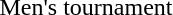<table>
<tr>
<td>Men's tournament</td>
<td></td>
<td></td>
<td></td>
</tr>
<tr>
<td></td>
<td></td>
<td></td>
<td></td>
</tr>
<tr>
<td></td>
<td></td>
<td></td>
<td></td>
</tr>
<tr>
<td></td>
<td></td>
<td></td>
<td></td>
</tr>
</table>
